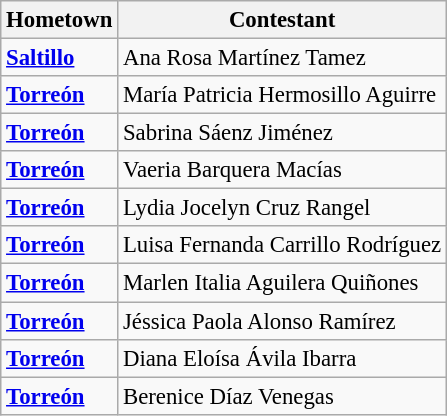<table class="wikitable sortable" style="font-size: 95%;">
<tr>
<th>Hometown</th>
<th>Contestant</th>
</tr>
<tr>
<td><strong><a href='#'>Saltillo</a></strong></td>
<td>Ana Rosa Martínez Tamez</td>
</tr>
<tr>
<td><strong><a href='#'>Torreón</a></strong></td>
<td>María Patricia Hermosillo Aguirre</td>
</tr>
<tr>
<td><strong><a href='#'>Torreón</a></strong></td>
<td>Sabrina Sáenz Jiménez</td>
</tr>
<tr>
<td><strong><a href='#'>Torreón</a></strong></td>
<td>Vaeria Barquera Macías</td>
</tr>
<tr>
<td><strong><a href='#'>Torreón</a></strong></td>
<td>Lydia Jocelyn Cruz Rangel</td>
</tr>
<tr>
<td><strong><a href='#'>Torreón</a></strong></td>
<td>Luisa Fernanda Carrillo Rodríguez</td>
</tr>
<tr>
<td><strong><a href='#'>Torreón</a></strong></td>
<td>Marlen Italia Aguilera Quiñones</td>
</tr>
<tr>
<td><strong><a href='#'>Torreón</a></strong></td>
<td>Jéssica Paola Alonso Ramírez</td>
</tr>
<tr>
<td><strong><a href='#'>Torreón</a></strong></td>
<td>Diana Eloísa Ávila Ibarra</td>
</tr>
<tr>
<td><strong> <a href='#'>Torreón</a></strong></td>
<td>Berenice Díaz Venegas</td>
</tr>
</table>
